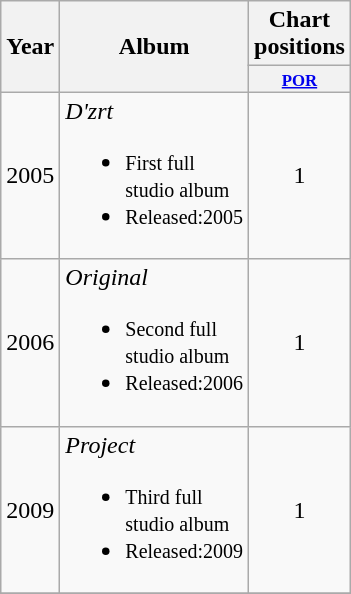<table class="wikitable">
<tr>
<th width="10" rowspan="2">Year</th>
<th width="110" rowspan="2">Album</th>
<th colspan="1">Chart positions</th>
</tr>
<tr>
<th style="width:4em;font-size:70%"><a href='#'>POR</a></th>
</tr>
<tr>
<td>2005</td>
<td><em>D'zrt</em><br><ul><li><small>First full studio album</small></li><li><small>Released:2005</small></li></ul></td>
<td align="center">1</td>
</tr>
<tr>
<td>2006</td>
<td><em>Original</em><br><ul><li><small>Second full studio album</small></li><li><small>Released:2006</small></li></ul></td>
<td align="center">1</td>
</tr>
<tr>
<td>2009</td>
<td><em>Project</em><br><ul><li><small>Third full studio album</small></li><li><small>Released:2009</small></li></ul></td>
<td align="center">1</td>
</tr>
<tr>
</tr>
</table>
